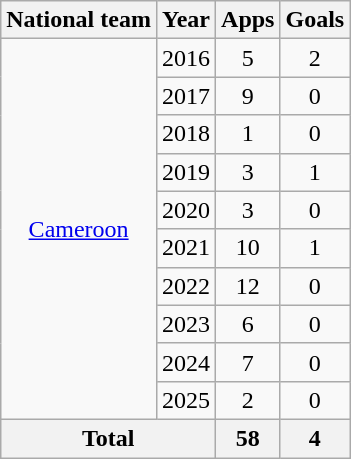<table class=wikitable style=text-align:center>
<tr>
<th>National team</th>
<th>Year</th>
<th>Apps</th>
<th>Goals</th>
</tr>
<tr>
<td rowspan="10"><a href='#'>Cameroon</a></td>
<td>2016</td>
<td>5</td>
<td>2</td>
</tr>
<tr>
<td>2017</td>
<td>9</td>
<td>0</td>
</tr>
<tr>
<td>2018</td>
<td>1</td>
<td>0</td>
</tr>
<tr>
<td>2019</td>
<td>3</td>
<td>1</td>
</tr>
<tr>
<td>2020</td>
<td>3</td>
<td>0</td>
</tr>
<tr>
<td>2021</td>
<td>10</td>
<td>1</td>
</tr>
<tr>
<td>2022</td>
<td>12</td>
<td>0</td>
</tr>
<tr>
<td>2023</td>
<td>6</td>
<td>0</td>
</tr>
<tr>
<td>2024</td>
<td>7</td>
<td>0</td>
</tr>
<tr>
<td>2025</td>
<td>2</td>
<td>0</td>
</tr>
<tr>
<th colspan=2>Total</th>
<th>58</th>
<th>4</th>
</tr>
</table>
